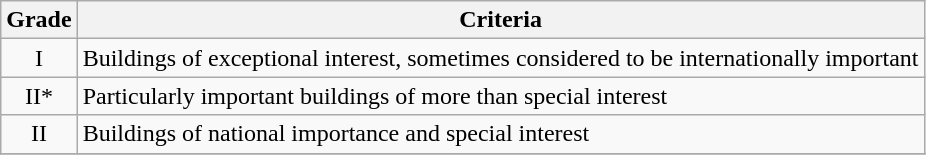<table class="wikitable" border="1">
<tr>
<th>Grade</th>
<th>Criteria</th>
</tr>
<tr>
<td align="center" >I</td>
<td>Buildings of exceptional interest, sometimes considered to be internationally important</td>
</tr>
<tr>
<td align="center" >II*</td>
<td>Particularly important buildings of more than special interest</td>
</tr>
<tr>
<td align="center" >II</td>
<td>Buildings of national importance and special interest</td>
</tr>
<tr>
</tr>
</table>
